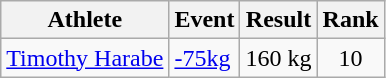<table class="wikitable">
<tr>
<th>Athlete</th>
<th>Event</th>
<th>Result</th>
<th>Rank</th>
</tr>
<tr align=center>
<td align=left><a href='#'>Timothy Harabe</a></td>
<td align=left><a href='#'>-75kg</a></td>
<td>160 kg</td>
<td>10</td>
</tr>
</table>
